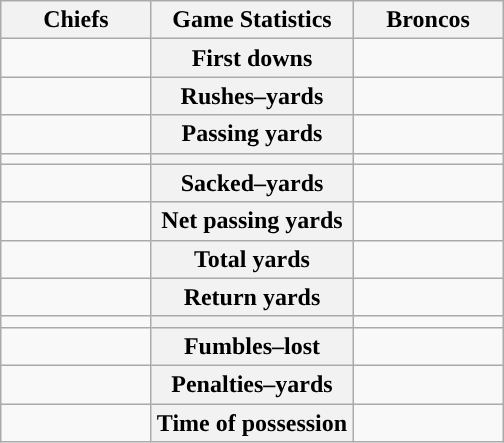<table class="wikitable" style="margin: 1em auto 1em auto">
<tr>
<th style="width:30%;">Chiefs</th>
<th style="width:40%;">Game Statistics</th>
<th style="width:30%;">Broncos</th>
</tr>
<tr>
<td style="text-align:right;"></td>
<th>First downs</th>
<td></td>
</tr>
<tr>
<td style="text-align:right;"></td>
<th>Rushes–yards</th>
<td></td>
</tr>
<tr>
<td style="text-align:right;"></td>
<th>Passing yards</th>
<td></td>
</tr>
<tr>
<td style="text-align:right;"></td>
<th></th>
<td></td>
</tr>
<tr>
<td style="text-align:right;"></td>
<th>Sacked–yards</th>
<td></td>
</tr>
<tr>
<td style="text-align:right;"></td>
<th>Net passing yards</th>
<td></td>
</tr>
<tr>
<td style="text-align:right;"></td>
<th>Total yards</th>
<td></td>
</tr>
<tr>
<td style="text-align:right;"></td>
<th>Return yards</th>
<td></td>
</tr>
<tr>
<td style="text-align:right;"></td>
<th></th>
<td></td>
</tr>
<tr>
<td style="text-align:right;"></td>
<th>Fumbles–lost</th>
<td></td>
</tr>
<tr>
<td style="text-align:right;"></td>
<th>Penalties–yards</th>
<td></td>
</tr>
<tr>
<td style="text-align:right;"></td>
<th>Time of possession</th>
<td></td>
</tr>
</table>
